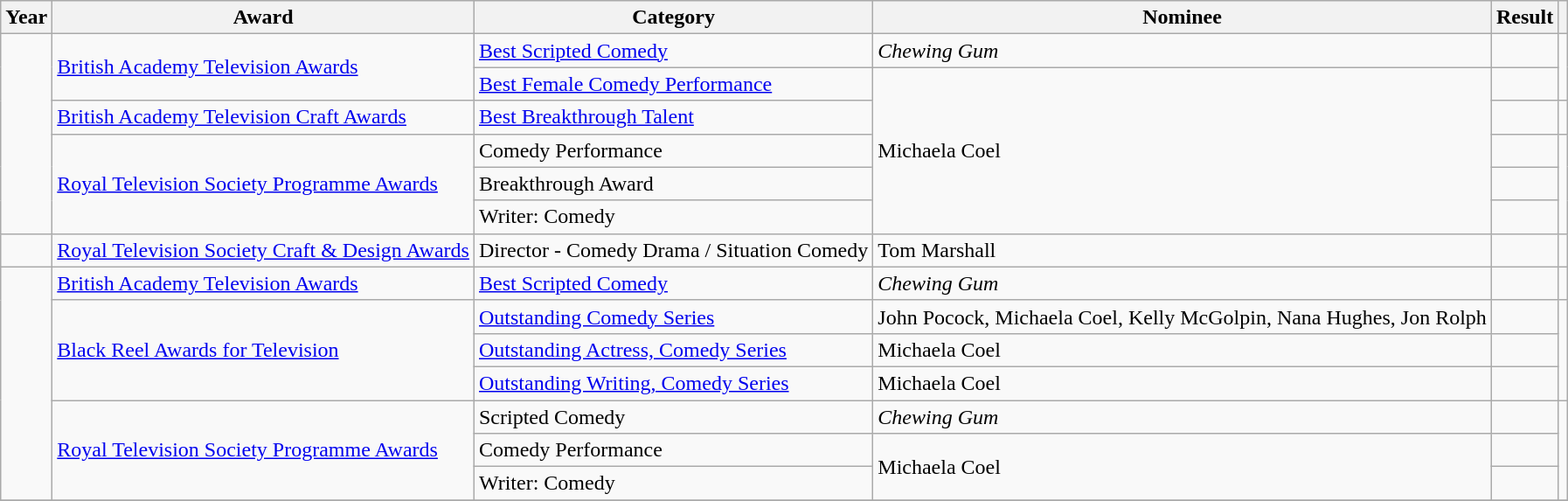<table class="wikitable plainrowheaders sortable">
<tr>
<th scope="col">Year</th>
<th scope="col">Award</th>
<th scope="col">Category</th>
<th scope="col">Nominee</th>
<th scope="col">Result</th>
<th scope="col" class="unsortable"></th>
</tr>
<tr>
<td rowspan="6"></td>
<td rowspan="2"><a href='#'>British Academy Television Awards</a></td>
<td><a href='#'>Best Scripted Comedy</a></td>
<td><em>Chewing Gum</em></td>
<td></td>
<td rowspan="2"></td>
</tr>
<tr>
<td><a href='#'>Best Female Comedy Performance</a></td>
<td rowspan="5">Michaela Coel</td>
<td></td>
</tr>
<tr>
<td><a href='#'>British Academy Television Craft Awards</a></td>
<td><a href='#'>Best Breakthrough Talent</a></td>
<td></td>
<td></td>
</tr>
<tr>
<td rowspan="3"><a href='#'>Royal Television Society Programme Awards</a></td>
<td>Comedy Performance</td>
<td></td>
<td rowspan="3"></td>
</tr>
<tr>
<td>Breakthrough Award</td>
<td></td>
</tr>
<tr>
<td>Writer: Comedy</td>
<td></td>
</tr>
<tr>
<td></td>
<td><a href='#'>Royal Television Society Craft & Design Awards</a></td>
<td>Director - Comedy Drama / Situation Comedy</td>
<td>Tom Marshall</td>
<td></td>
<td></td>
</tr>
<tr>
<td rowspan="7"></td>
<td><a href='#'>British Academy Television Awards</a></td>
<td><a href='#'>Best Scripted Comedy</a></td>
<td><em>Chewing Gum</em></td>
<td></td>
<td></td>
</tr>
<tr>
<td rowspan="3"><a href='#'>Black Reel Awards for Television</a></td>
<td><a href='#'>Outstanding Comedy Series</a></td>
<td>John Pocock, Michaela Coel, Kelly McGolpin, Nana Hughes, Jon Rolph</td>
<td></td>
<td rowspan="3"></td>
</tr>
<tr>
<td><a href='#'>Outstanding Actress, Comedy Series</a></td>
<td>Michaela Coel</td>
<td></td>
</tr>
<tr>
<td><a href='#'>Outstanding Writing, Comedy Series</a></td>
<td>Michaela Coel </td>
<td></td>
</tr>
<tr>
<td rowspan="3"><a href='#'>Royal Television Society Programme Awards</a></td>
<td>Scripted Comedy</td>
<td><em>Chewing Gum</em></td>
<td></td>
<td rowspan="3"></td>
</tr>
<tr>
<td>Comedy Performance</td>
<td rowspan="2">Michaela Coel</td>
<td></td>
</tr>
<tr>
<td>Writer: Comedy</td>
<td></td>
</tr>
<tr>
</tr>
</table>
